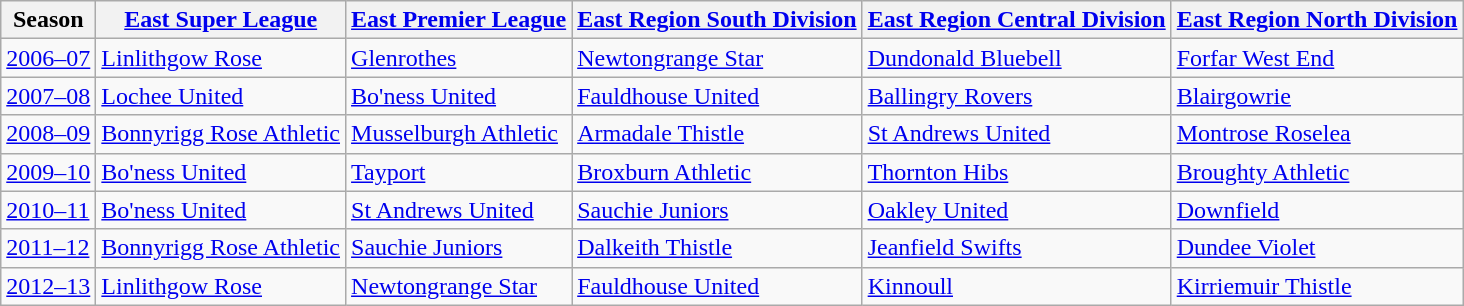<table class="wikitable">
<tr>
<th rowspan=1>Season</th>
<th colspan=1><a href='#'>East Super League</a></th>
<th rowspan=1><a href='#'>East Premier League</a></th>
<th rowspan=1><a href='#'>East Region South Division</a></th>
<th rowspan=1><a href='#'>East Region Central Division</a></th>
<th rowspan=1><a href='#'>East Region North Division</a></th>
</tr>
<tr>
<td style="text-align:left;"><a href='#'>2006–07</a></td>
<td><a href='#'>Linlithgow Rose</a></td>
<td><a href='#'>Glenrothes</a></td>
<td><a href='#'>Newtongrange Star</a></td>
<td><a href='#'>Dundonald Bluebell</a></td>
<td><a href='#'>Forfar West End</a></td>
</tr>
<tr>
<td style="text-align:left;"><a href='#'>2007–08</a></td>
<td><a href='#'>Lochee United</a></td>
<td><a href='#'>Bo'ness United</a></td>
<td><a href='#'>Fauldhouse United</a></td>
<td><a href='#'>Ballingry Rovers</a></td>
<td><a href='#'>Blairgowrie</a></td>
</tr>
<tr>
<td style="text-align:left;"><a href='#'>2008–09</a></td>
<td><a href='#'>Bonnyrigg Rose Athletic</a></td>
<td><a href='#'>Musselburgh Athletic</a></td>
<td><a href='#'>Armadale Thistle</a></td>
<td><a href='#'>St Andrews United</a></td>
<td><a href='#'>Montrose Roselea</a></td>
</tr>
<tr>
<td style="text-align:left;"><a href='#'>2009–10</a></td>
<td><a href='#'>Bo'ness United</a></td>
<td><a href='#'>Tayport</a></td>
<td><a href='#'>Broxburn Athletic</a></td>
<td><a href='#'>Thornton Hibs</a></td>
<td><a href='#'>Broughty Athletic</a></td>
</tr>
<tr>
<td style="text-align:left;"><a href='#'>2010–11</a></td>
<td><a href='#'>Bo'ness United</a></td>
<td><a href='#'>St Andrews United</a></td>
<td><a href='#'>Sauchie Juniors</a></td>
<td><a href='#'>Oakley United</a></td>
<td><a href='#'>Downfield</a></td>
</tr>
<tr>
<td style="text-align:left;"><a href='#'>2011–12</a></td>
<td><a href='#'>Bonnyrigg Rose Athletic</a></td>
<td><a href='#'>Sauchie Juniors</a></td>
<td><a href='#'>Dalkeith Thistle</a></td>
<td><a href='#'>Jeanfield Swifts</a></td>
<td><a href='#'>Dundee Violet</a></td>
</tr>
<tr>
<td style="text-align:left;"><a href='#'>2012–13</a></td>
<td><a href='#'>Linlithgow Rose</a></td>
<td><a href='#'>Newtongrange Star</a></td>
<td><a href='#'>Fauldhouse United</a></td>
<td><a href='#'>Kinnoull</a></td>
<td><a href='#'>Kirriemuir Thistle</a></td>
</tr>
</table>
